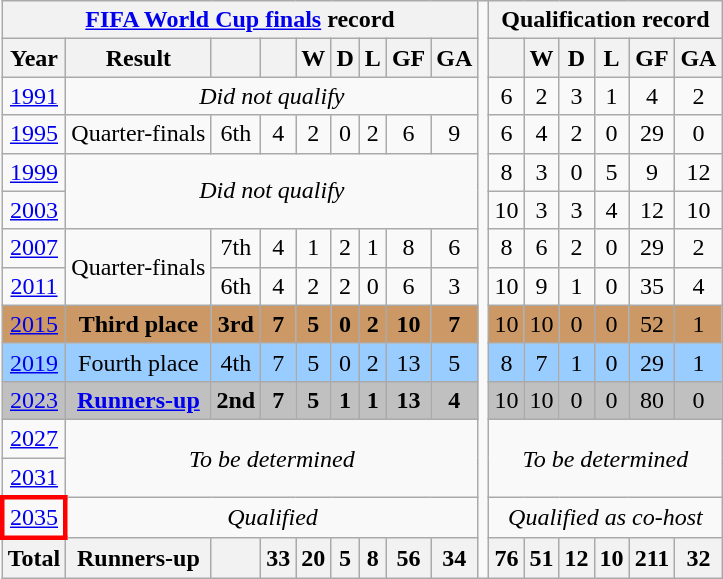<table class="wikitable" style="text-align:center">
<tr>
<th colspan=9><a href='#'>FIFA World Cup finals</a> record</th>
<td rowspan=15></td>
<th colspan=6>Qualification record</th>
</tr>
<tr>
<th>Year</th>
<th>Result</th>
<th></th>
<th></th>
<th>W</th>
<th>D</th>
<th>L</th>
<th>GF</th>
<th>GA</th>
<th></th>
<th>W</th>
<th>D</th>
<th>L</th>
<th>GF</th>
<th>GA</th>
</tr>
<tr>
<td> <a href='#'>1991</a></td>
<td colspan=8><em>Did not qualify</em></td>
<td>6</td>
<td>2</td>
<td>3</td>
<td>1</td>
<td>4</td>
<td>2</td>
</tr>
<tr>
<td> <a href='#'>1995</a></td>
<td>Quarter-finals</td>
<td>6th</td>
<td>4</td>
<td>2</td>
<td>0</td>
<td>2</td>
<td>6</td>
<td>9</td>
<td>6</td>
<td>4</td>
<td>2</td>
<td>0</td>
<td>29</td>
<td>0</td>
</tr>
<tr>
<td> <a href='#'>1999</a></td>
<td colspan=8 rowspan=2><em>Did not qualify</em></td>
<td>8</td>
<td>3</td>
<td>0</td>
<td>5</td>
<td>9</td>
<td>12</td>
</tr>
<tr>
<td> <a href='#'>2003</a></td>
<td>10</td>
<td>3</td>
<td>3</td>
<td>4</td>
<td>12</td>
<td>10</td>
</tr>
<tr>
<td> <a href='#'>2007</a></td>
<td rowspan=2>Quarter-finals</td>
<td>7th</td>
<td>4</td>
<td>1</td>
<td>2</td>
<td>1</td>
<td>8</td>
<td>6</td>
<td>8</td>
<td>6</td>
<td>2</td>
<td>0</td>
<td>29</td>
<td>2</td>
</tr>
<tr>
<td> <a href='#'>2011</a></td>
<td>6th</td>
<td>4</td>
<td>2</td>
<td>2</td>
<td>0</td>
<td>6</td>
<td>3</td>
<td>10</td>
<td>9</td>
<td>1</td>
<td>0</td>
<td>35</td>
<td>4</td>
</tr>
<tr style="background:#cc9966">
<td> <a href='#'>2015</a></td>
<td><strong>Third place</strong></td>
<td><strong>3rd</strong></td>
<td><strong>7</strong></td>
<td><strong>5</strong></td>
<td><strong>0</strong></td>
<td><strong>2</strong></td>
<td><strong>10</strong></td>
<td><strong>7</strong></td>
<td>10</td>
<td>10</td>
<td>0</td>
<td>0</td>
<td>52</td>
<td>1</td>
</tr>
<tr style="background:#9acdff">
<td> <a href='#'>2019</a></td>
<td>Fourth place</td>
<td>4th</td>
<td>7</td>
<td>5</td>
<td>0</td>
<td>2</td>
<td>13</td>
<td>5</td>
<td>8</td>
<td>7</td>
<td>1</td>
<td>0</td>
<td>29</td>
<td>1</td>
</tr>
<tr bgcolor=silver>
<td> <a href='#'>2023</a></td>
<td><strong><a href='#'>Runners-up</a></strong></td>
<td><strong>2nd</strong></td>
<td><strong>7</strong></td>
<td><strong>5</strong></td>
<td><strong>1</strong></td>
<td><strong>1</strong></td>
<td><strong>13</strong></td>
<td><strong>4</strong></td>
<td>10</td>
<td>10</td>
<td>0</td>
<td>0</td>
<td>80</td>
<td>0</td>
</tr>
<tr>
<td> <a href='#'>2027</a></td>
<td colspan=8 rowspan=2><em>To be determined</em></td>
<td colspan=6 rowspan=2><em>To be determined</em></td>
</tr>
<tr>
<td> <a href='#'>2031</a></td>
</tr>
<tr>
<td style="border: 3px solid red"> <a href='#'>2035</a></td>
<td colspan=8 rowspan=1><em>Qualified</em></td>
<td colspan=6 rowspan=1><em>Qualified as co-host</em></td>
</tr>
<tr>
<th>Total</th>
<th>Runners-up</th>
<th></th>
<th>33</th>
<th>20</th>
<th>5</th>
<th>8</th>
<th>56</th>
<th>34<br></th>
<th>76</th>
<th>51</th>
<th>12</th>
<th>10</th>
<th>211</th>
<th>32</th>
</tr>
</table>
